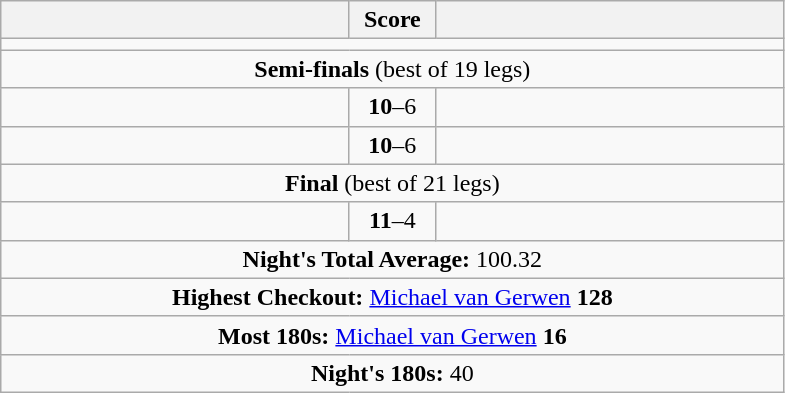<table class=wikitable style="text-align:center">
<tr>
<th width=225></th>
<th width=50>Score</th>
<th width=225></th>
</tr>
<tr align=centre>
<td colspan="3"></td>
</tr>
<tr align=center>
<td colspan="3"><strong>Semi-finals</strong> (best of 19 legs)</td>
</tr>
<tr align=left>
<td align=right></td>
<td align=center><strong>10</strong>–6</td>
<td></td>
</tr>
<tr align=left>
<td align=right></td>
<td align=center><strong>10</strong>–6</td>
<td></td>
</tr>
<tr align=center>
<td colspan="3"><strong>Final</strong> (best of 21 legs)</td>
</tr>
<tr align=left>
<td align=right></td>
<td align=center><strong>11</strong>–4</td>
<td></td>
</tr>
<tr align=center>
<td colspan="3"><strong>Night's Total Average:</strong> 100.32</td>
</tr>
<tr align=center>
<td colspan="3"><strong>Highest Checkout:</strong>  <a href='#'>Michael van Gerwen</a> <strong>128</strong></td>
</tr>
<tr align=center>
<td colspan="3"><strong>Most 180s:</strong>  <a href='#'>Michael van Gerwen</a> <strong>16</strong></td>
</tr>
<tr align=center>
<td colspan="3"><strong>Night's 180s:</strong> 40</td>
</tr>
</table>
